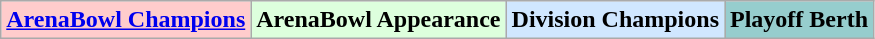<table class="wikitable">
<tr>
<td bgcolor="#FFCCCC"><strong><a href='#'>ArenaBowl Champions</a></strong></td>
<td bgcolor="#DDFFDD"><strong>ArenaBowl Appearance</strong></td>
<td bgcolor="#D0E7FF"><strong>Division Champions</strong></td>
<td bgcolor="#96CDCD"><strong>Playoff Berth</strong></td>
</tr>
</table>
